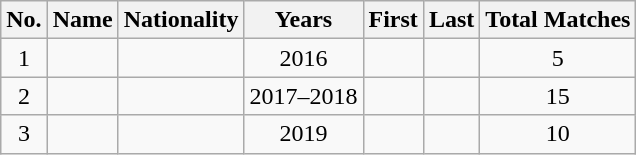<table class="wikitable sortable" style="text-align: center;">
<tr>
<th>No.</th>
<th>Name</th>
<th>Nationality</th>
<th>Years</th>
<th>First</th>
<th>Last</th>
<th>Total Matches</th>
</tr>
<tr>
<td>1</td>
<td align="left"></td>
<td></td>
<td>2016</td>
<td></td>
<td></td>
<td>5</td>
</tr>
<tr>
<td>2</td>
<td align="left"></td>
<td></td>
<td>2017–2018</td>
<td></td>
<td></td>
<td>15</td>
</tr>
<tr>
<td>3</td>
<td align="left"></td>
<td></td>
<td>2019</td>
<td></td>
<td></td>
<td>10</td>
</tr>
</table>
